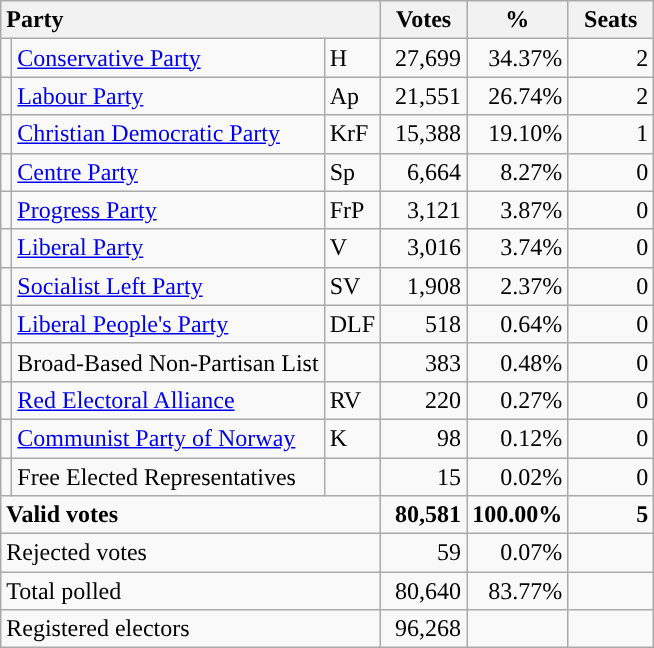<table class="wikitable" border="1" style="text-align:right;">
<tr>
<th style="text-align:left;" colspan=3>Party</th>
<th align=center width="50">Votes</th>
<th align=center width="50">%</th>
<th align=center width="50">Seats</th>
</tr>
<tr>
<td style="color:inherit;background:"></td>
<td align=left><a href='#'>Conservative Party</a></td>
<td align=left>H</td>
<td>27,699</td>
<td>34.37%</td>
<td>2</td>
</tr>
<tr>
<td style="color:inherit;background:"></td>
<td align=left><a href='#'>Labour Party</a></td>
<td align=left>Ap</td>
<td>21,551</td>
<td>26.74%</td>
<td>2</td>
</tr>
<tr>
<td style="color:inherit;background:"></td>
<td align=left><a href='#'>Christian Democratic Party</a></td>
<td align=left>KrF</td>
<td>15,388</td>
<td>19.10%</td>
<td>1</td>
</tr>
<tr>
<td style="color:inherit;background:"></td>
<td align=left><a href='#'>Centre Party</a></td>
<td align=left>Sp</td>
<td>6,664</td>
<td>8.27%</td>
<td>0</td>
</tr>
<tr>
<td style="color:inherit;background:"></td>
<td align=left><a href='#'>Progress Party</a></td>
<td align=left>FrP</td>
<td>3,121</td>
<td>3.87%</td>
<td>0</td>
</tr>
<tr>
<td style="color:inherit;background:"></td>
<td align=left><a href='#'>Liberal Party</a></td>
<td align=left>V</td>
<td>3,016</td>
<td>3.74%</td>
<td>0</td>
</tr>
<tr>
<td style="color:inherit;background:"></td>
<td align=left><a href='#'>Socialist Left Party</a></td>
<td align=left>SV</td>
<td>1,908</td>
<td>2.37%</td>
<td>0</td>
</tr>
<tr>
<td style="color:inherit;background:"></td>
<td align=left><a href='#'>Liberal People's Party</a></td>
<td align=left>DLF</td>
<td>518</td>
<td>0.64%</td>
<td>0</td>
</tr>
<tr>
<td></td>
<td align=left>Broad-Based Non-Partisan List</td>
<td align=left></td>
<td>383</td>
<td>0.48%</td>
<td>0</td>
</tr>
<tr>
<td style="color:inherit;background:"></td>
<td align=left><a href='#'>Red Electoral Alliance</a></td>
<td align=left>RV</td>
<td>220</td>
<td>0.27%</td>
<td>0</td>
</tr>
<tr>
<td style="color:inherit;background:"></td>
<td align=left><a href='#'>Communist Party of Norway</a></td>
<td align=left>K</td>
<td>98</td>
<td>0.12%</td>
<td>0</td>
</tr>
<tr>
<td></td>
<td align=left>Free Elected Representatives</td>
<td align=left></td>
<td>15</td>
<td>0.02%</td>
<td>0</td>
</tr>
<tr style="font-weight:bold">
<td align=left colspan=3>Valid votes</td>
<td>80,581</td>
<td>100.00%</td>
<td>5</td>
</tr>
<tr>
<td align=left colspan=3>Rejected votes</td>
<td>59</td>
<td>0.07%</td>
<td></td>
</tr>
<tr>
<td align=left colspan=3>Total polled</td>
<td>80,640</td>
<td>83.77%</td>
<td></td>
</tr>
<tr>
<td align=left colspan=3>Registered electors</td>
<td>96,268</td>
<td></td>
<td></td>
</tr>
</table>
